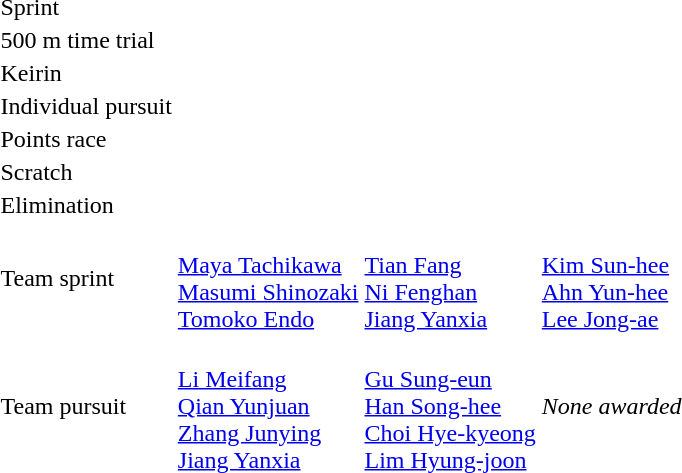<table>
<tr>
<td>Sprint</td>
<td></td>
<td></td>
<td></td>
</tr>
<tr>
<td>500 m time trial</td>
<td></td>
<td></td>
<td></td>
</tr>
<tr>
<td>Keirin</td>
<td></td>
<td></td>
<td></td>
</tr>
<tr>
<td>Individual pursuit</td>
<td></td>
<td></td>
<td></td>
</tr>
<tr>
<td>Points race</td>
<td></td>
<td></td>
<td></td>
</tr>
<tr>
<td>Scratch</td>
<td></td>
<td></td>
<td></td>
</tr>
<tr>
<td>Elimination</td>
<td></td>
<td></td>
<td></td>
</tr>
<tr>
<td>Team sprint</td>
<td><br><a href='#'>Maya Tachikawa</a><br><a href='#'>Masumi Shinozaki</a><br><a href='#'>Tomoko Endo</a></td>
<td><br><a href='#'>Tian Fang</a><br><a href='#'>Ni Fenghan</a><br><a href='#'>Jiang Yanxia</a></td>
<td><br><a href='#'>Kim Sun-hee</a><br><a href='#'>Ahn Yun-hee</a><br><a href='#'>Lee Jong-ae</a></td>
</tr>
<tr>
<td>Team pursuit</td>
<td><br><a href='#'>Li Meifang</a><br><a href='#'>Qian Yunjuan</a><br><a href='#'>Zhang Junying</a><br><a href='#'>Jiang Yanxia</a></td>
<td><br><a href='#'>Gu Sung-eun</a><br><a href='#'>Han Song-hee</a><br><a href='#'>Choi Hye-kyeong</a><br><a href='#'>Lim Hyung-joon</a></td>
<td><em>None awarded</em></td>
</tr>
</table>
